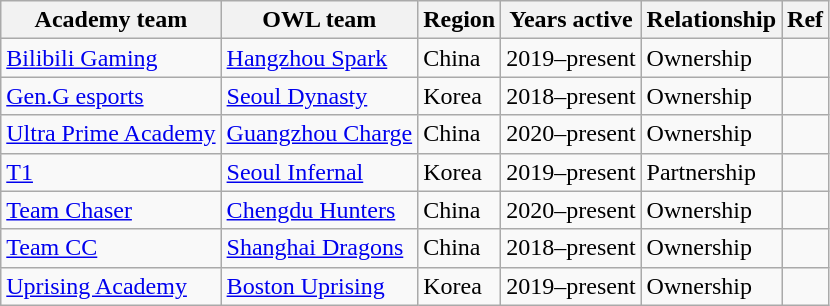<table class="wikitable sortable">
<tr>
<th>Academy team</th>
<th>OWL team</th>
<th>Region</th>
<th>Years active</th>
<th>Relationship</th>
<th class=unsortable>Ref</th>
</tr>
<tr>
<td><a href='#'>Bilibili Gaming</a></td>
<td><a href='#'>Hangzhou Spark</a></td>
<td>China</td>
<td>2019–present</td>
<td>Ownership</td>
<td></td>
</tr>
<tr>
<td><a href='#'>Gen.G esports</a></td>
<td><a href='#'>Seoul Dynasty</a></td>
<td>Korea</td>
<td>2018–present</td>
<td>Ownership</td>
<td></td>
</tr>
<tr>
<td><a href='#'>Ultra Prime Academy</a></td>
<td><a href='#'>Guangzhou Charge</a></td>
<td>China</td>
<td>2020–present</td>
<td>Ownership</td>
<td></td>
</tr>
<tr>
<td><a href='#'>T1</a></td>
<td><a href='#'>Seoul Infernal</a></td>
<td>Korea</td>
<td>2019–present</td>
<td>Partnership</td>
<td></td>
</tr>
<tr>
<td><a href='#'>Team Chaser</a></td>
<td><a href='#'>Chengdu Hunters</a></td>
<td>China</td>
<td>2020–present</td>
<td>Ownership</td>
<td></td>
</tr>
<tr>
<td><a href='#'>Team CC</a></td>
<td><a href='#'>Shanghai Dragons</a></td>
<td>China</td>
<td>2018–present</td>
<td>Ownership</td>
<td></td>
</tr>
<tr>
<td><a href='#'>Uprising Academy</a></td>
<td><a href='#'>Boston Uprising</a></td>
<td>Korea</td>
<td>2019–present</td>
<td>Ownership</td>
<td></td>
</tr>
</table>
